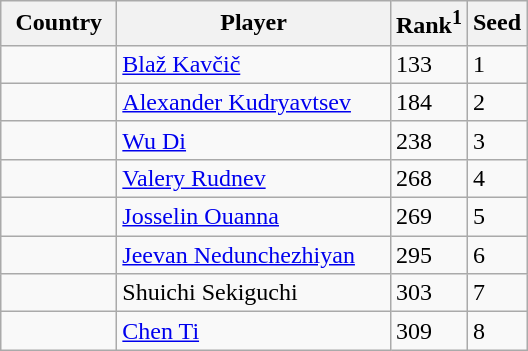<table class="sortable wikitable">
<tr>
<th width="70">Country</th>
<th width="175">Player</th>
<th>Rank<sup>1</sup></th>
<th>Seed</th>
</tr>
<tr>
<td></td>
<td><a href='#'>Blaž Kavčič</a></td>
<td>133</td>
<td>1</td>
</tr>
<tr>
<td></td>
<td><a href='#'>Alexander Kudryavtsev</a></td>
<td>184</td>
<td>2</td>
</tr>
<tr>
<td></td>
<td><a href='#'>Wu Di</a></td>
<td>238</td>
<td>3</td>
</tr>
<tr>
<td></td>
<td><a href='#'>Valery Rudnev</a></td>
<td>268</td>
<td>4</td>
</tr>
<tr>
<td></td>
<td><a href='#'>Josselin Ouanna</a></td>
<td>269</td>
<td>5</td>
</tr>
<tr>
<td></td>
<td><a href='#'>Jeevan Nedunchezhiyan</a></td>
<td>295</td>
<td>6</td>
</tr>
<tr>
<td></td>
<td>Shuichi Sekiguchi</td>
<td>303</td>
<td>7</td>
</tr>
<tr>
<td></td>
<td><a href='#'>Chen Ti</a></td>
<td>309</td>
<td>8</td>
</tr>
</table>
